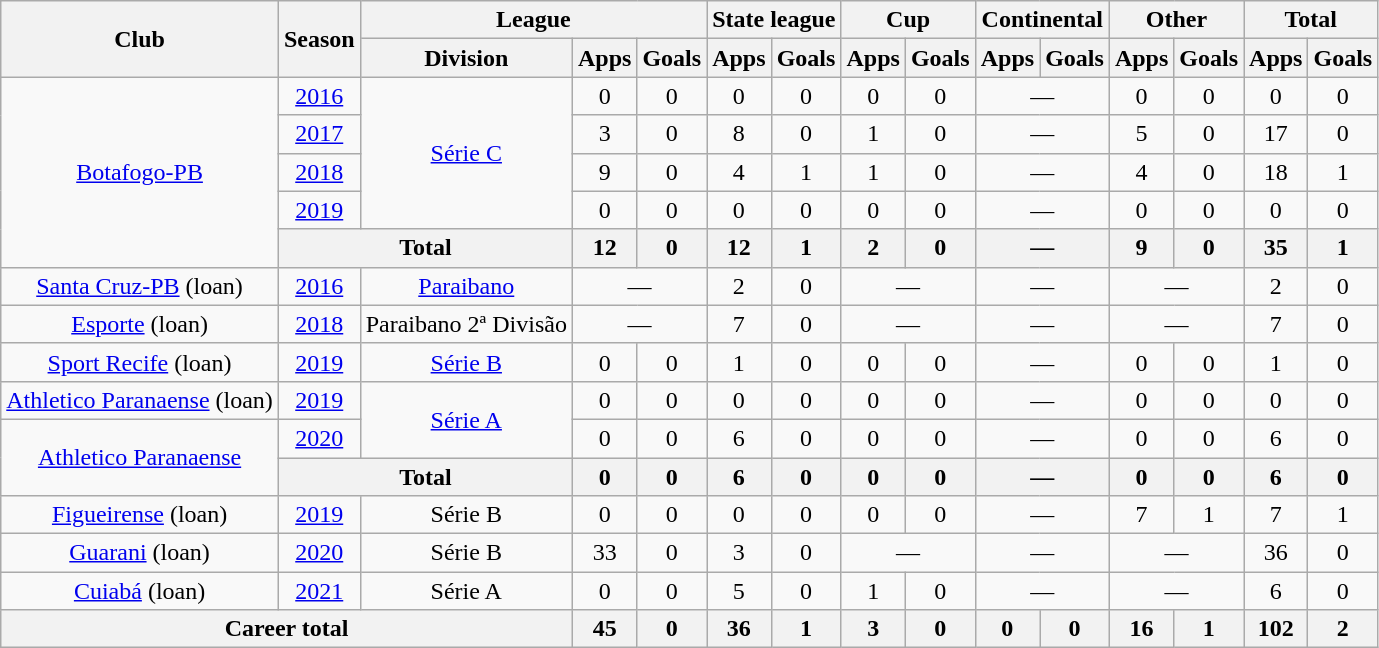<table class="wikitable" style="text-align: center">
<tr>
<th rowspan="2">Club</th>
<th rowspan="2">Season</th>
<th colspan="3">League</th>
<th colspan="2">State league</th>
<th colspan="2">Cup</th>
<th colspan="2">Continental</th>
<th colspan="2">Other</th>
<th colspan="2">Total</th>
</tr>
<tr>
<th>Division</th>
<th>Apps</th>
<th>Goals</th>
<th>Apps</th>
<th>Goals</th>
<th>Apps</th>
<th>Goals</th>
<th>Apps</th>
<th>Goals</th>
<th>Apps</th>
<th>Goals</th>
<th>Apps</th>
<th>Goals</th>
</tr>
<tr>
<td rowspan="5"><a href='#'>Botafogo-PB</a></td>
<td><a href='#'>2016</a></td>
<td rowspan="4"><a href='#'>Série C</a></td>
<td>0</td>
<td>0</td>
<td>0</td>
<td>0</td>
<td>0</td>
<td>0</td>
<td colspan="2">—</td>
<td>0</td>
<td>0</td>
<td>0</td>
<td>0</td>
</tr>
<tr>
<td><a href='#'>2017</a></td>
<td>3</td>
<td>0</td>
<td>8</td>
<td>0</td>
<td>1</td>
<td>0</td>
<td colspan="2">—</td>
<td>5</td>
<td>0</td>
<td>17</td>
<td>0</td>
</tr>
<tr>
<td><a href='#'>2018</a></td>
<td>9</td>
<td>0</td>
<td>4</td>
<td>1</td>
<td>1</td>
<td>0</td>
<td colspan="2">—</td>
<td>4</td>
<td>0</td>
<td>18</td>
<td>1</td>
</tr>
<tr>
<td><a href='#'>2019</a></td>
<td>0</td>
<td>0</td>
<td>0</td>
<td>0</td>
<td>0</td>
<td>0</td>
<td colspan="2">—</td>
<td>0</td>
<td>0</td>
<td>0</td>
<td>0</td>
</tr>
<tr>
<th colspan="2"><strong>Total</strong></th>
<th>12</th>
<th>0</th>
<th>12</th>
<th>1</th>
<th>2</th>
<th>0</th>
<th colspan="2">—</th>
<th>9</th>
<th>0</th>
<th>35</th>
<th>1</th>
</tr>
<tr>
<td><a href='#'>Santa Cruz-PB</a> (loan)</td>
<td><a href='#'>2016</a></td>
<td><a href='#'>Paraibano</a></td>
<td colspan="2">—</td>
<td>2</td>
<td>0</td>
<td colspan="2">—</td>
<td colspan="2">—</td>
<td colspan="2">—</td>
<td>2</td>
<td>0</td>
</tr>
<tr>
<td><a href='#'>Esporte</a> (loan)</td>
<td><a href='#'>2018</a></td>
<td>Paraibano 2ª Divisão</td>
<td colspan="2">—</td>
<td>7</td>
<td>0</td>
<td colspan="2">—</td>
<td colspan="2">—</td>
<td colspan="2">—</td>
<td>7</td>
<td>0</td>
</tr>
<tr>
<td><a href='#'>Sport Recife</a> (loan)</td>
<td><a href='#'>2019</a></td>
<td><a href='#'>Série B</a></td>
<td>0</td>
<td>0</td>
<td>1</td>
<td>0</td>
<td>0</td>
<td>0</td>
<td colspan="2">—</td>
<td>0</td>
<td>0</td>
<td>1</td>
<td>0</td>
</tr>
<tr>
<td><a href='#'>Athletico Paranaense</a> (loan)</td>
<td><a href='#'>2019</a></td>
<td rowspan="2"><a href='#'>Série A</a></td>
<td>0</td>
<td>0</td>
<td>0</td>
<td>0</td>
<td>0</td>
<td>0</td>
<td colspan="2">—</td>
<td>0</td>
<td>0</td>
<td>0</td>
<td>0</td>
</tr>
<tr>
<td rowspan="2"><a href='#'>Athletico Paranaense</a></td>
<td><a href='#'>2020</a></td>
<td>0</td>
<td>0</td>
<td>6</td>
<td>0</td>
<td>0</td>
<td>0</td>
<td colspan="2">—</td>
<td>0</td>
<td>0</td>
<td>6</td>
<td>0</td>
</tr>
<tr>
<th colspan="2"><strong>Total</strong></th>
<th>0</th>
<th>0</th>
<th>6</th>
<th>0</th>
<th>0</th>
<th>0</th>
<th colspan="2">—</th>
<th>0</th>
<th>0</th>
<th>6</th>
<th>0</th>
</tr>
<tr>
<td><a href='#'>Figueirense</a> (loan)</td>
<td><a href='#'>2019</a></td>
<td>Série B</td>
<td>0</td>
<td>0</td>
<td>0</td>
<td>0</td>
<td>0</td>
<td>0</td>
<td colspan="2">—</td>
<td>7</td>
<td>1</td>
<td>7</td>
<td>1</td>
</tr>
<tr>
<td><a href='#'>Guarani</a> (loan)</td>
<td><a href='#'>2020</a></td>
<td>Série B</td>
<td>33</td>
<td>0</td>
<td>3</td>
<td>0</td>
<td colspan="2">—</td>
<td colspan="2">—</td>
<td colspan="2">—</td>
<td>36</td>
<td>0</td>
</tr>
<tr>
<td><a href='#'>Cuiabá</a> (loan)</td>
<td><a href='#'>2021</a></td>
<td>Série A</td>
<td>0</td>
<td>0</td>
<td>5</td>
<td>0</td>
<td>1</td>
<td>0</td>
<td colspan="2">—</td>
<td colspan="2">—</td>
<td>6</td>
<td>0</td>
</tr>
<tr>
<th colspan="3"><strong>Career total</strong></th>
<th>45</th>
<th>0</th>
<th>36</th>
<th>1</th>
<th>3</th>
<th>0</th>
<th>0</th>
<th>0</th>
<th>16</th>
<th>1</th>
<th>102</th>
<th>2</th>
</tr>
</table>
